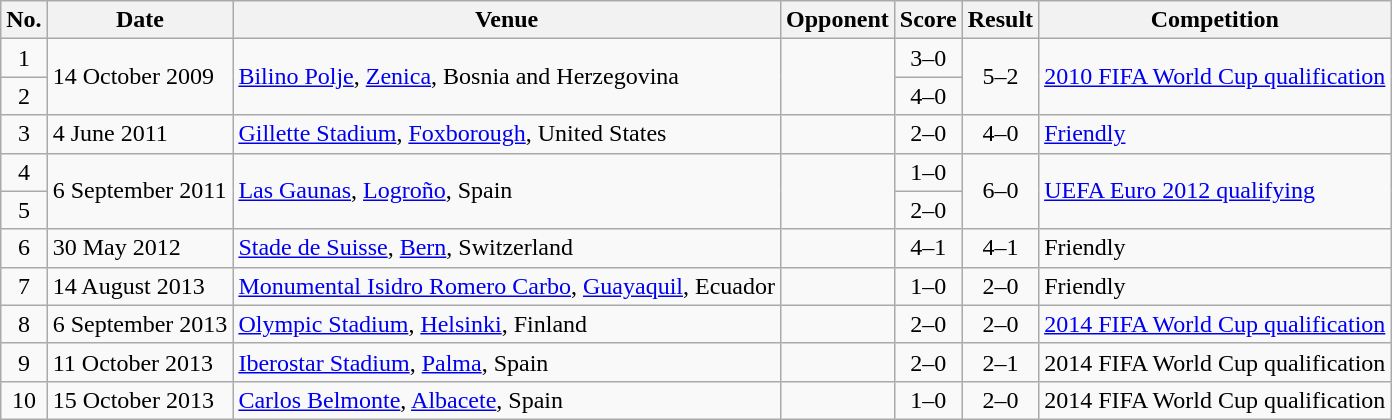<table class="wikitable sortable">
<tr>
<th scope="col">No.</th>
<th scope="col">Date</th>
<th scope="col">Venue</th>
<th scope="col">Opponent</th>
<th scope="col">Score</th>
<th scope="col">Result</th>
<th scope="col">Competition</th>
</tr>
<tr>
<td align="center">1</td>
<td rowspan="2">14 October 2009</td>
<td rowspan="2"><a href='#'>Bilino Polje</a>, <a href='#'>Zenica</a>, Bosnia and Herzegovina</td>
<td rowspan="2"></td>
<td align="center">3–0</td>
<td rowspan=2"" align="center">5–2</td>
<td rowspan="2"><a href='#'>2010 FIFA World Cup qualification</a></td>
</tr>
<tr>
<td align="center">2</td>
<td align="center">4–0</td>
</tr>
<tr>
<td align="center">3</td>
<td>4 June 2011</td>
<td><a href='#'>Gillette Stadium</a>, <a href='#'>Foxborough</a>, United States</td>
<td></td>
<td align="center">2–0</td>
<td align="center">4–0</td>
<td><a href='#'>Friendly</a></td>
</tr>
<tr>
<td align="center">4</td>
<td rowspan="2">6 September 2011</td>
<td rowspan="2"><a href='#'>Las Gaunas</a>, <a href='#'>Logroño</a>, Spain</td>
<td rowspan="2"></td>
<td align="center">1–0</td>
<td rowspan="2" align="center">6–0</td>
<td rowspan="2"><a href='#'>UEFA Euro 2012 qualifying</a></td>
</tr>
<tr>
<td align="center">5</td>
<td align="center">2–0</td>
</tr>
<tr>
<td align="center">6</td>
<td>30 May 2012</td>
<td><a href='#'>Stade de Suisse</a>, <a href='#'>Bern</a>, Switzerland</td>
<td></td>
<td align="center">4–1</td>
<td align="center">4–1</td>
<td>Friendly</td>
</tr>
<tr>
<td align="center">7</td>
<td>14 August 2013</td>
<td><a href='#'>Monumental Isidro Romero Carbo</a>, <a href='#'>Guayaquil</a>, Ecuador</td>
<td></td>
<td align="center">1–0</td>
<td align="center">2–0</td>
<td>Friendly</td>
</tr>
<tr>
<td align="center">8</td>
<td>6 September 2013</td>
<td><a href='#'>Olympic Stadium</a>, <a href='#'>Helsinki</a>, Finland</td>
<td></td>
<td align="center">2–0</td>
<td align="center">2–0</td>
<td><a href='#'>2014 FIFA World Cup qualification</a></td>
</tr>
<tr>
<td align="center">9</td>
<td>11 October 2013</td>
<td><a href='#'>Iberostar Stadium</a>, <a href='#'>Palma</a>, Spain</td>
<td></td>
<td align="center">2–0</td>
<td align="center">2–1</td>
<td>2014 FIFA World Cup qualification</td>
</tr>
<tr>
<td align="center">10</td>
<td>15 October 2013</td>
<td><a href='#'>Carlos Belmonte</a>, <a href='#'>Albacete</a>, Spain</td>
<td></td>
<td align="center">1–0</td>
<td align="center">2–0</td>
<td>2014 FIFA World Cup qualification</td>
</tr>
</table>
